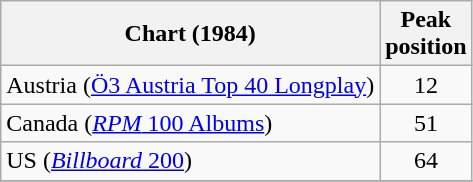<table class="wikitable sortable" border="1">
<tr>
<th>Chart (1984)</th>
<th>Peak<br>position</th>
</tr>
<tr>
<td>Austria (<a href='#'>Ö3 Austria Top 40 Longplay</a>)</td>
<td align="center">12</td>
</tr>
<tr>
<td>Canada (<a href='#'><em>RPM</em> 100 Albums</a>)</td>
<td align="center">51</td>
</tr>
<tr>
<td>US (<a href='#'><em>Billboard</em> 200</a>)</td>
<td align="center">64</td>
</tr>
<tr>
</tr>
</table>
